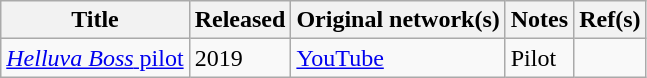<table class="wikitable">
<tr>
<th>Title</th>
<th>Released</th>
<th>Original network(s)</th>
<th>Notes</th>
<th>Ref(s)</th>
</tr>
<tr>
<td><a href='#'><em>Helluva Boss</em> pilot</a></td>
<td>2019</td>
<td><a href='#'>YouTube</a></td>
<td>Pilot</td>
<td><br></td>
</tr>
</table>
